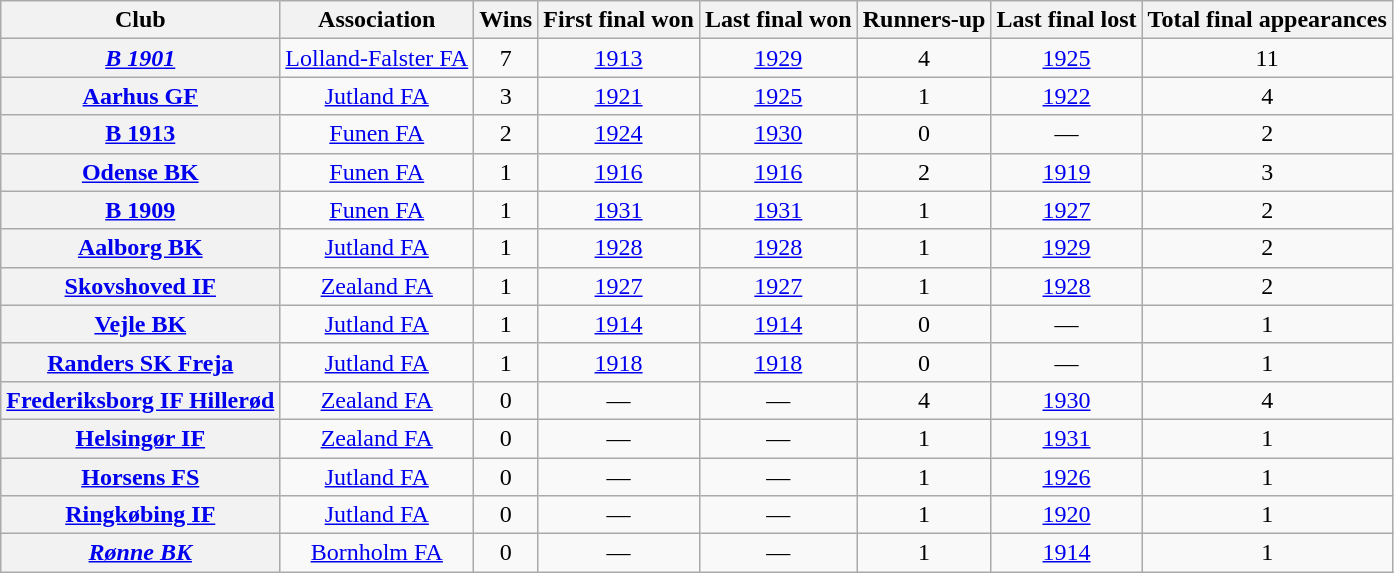<table class="wikitable sortable plainrowheaders" style="text-align:center">
<tr>
<th scope="col">Club</th>
<th scope="col">Association</th>
<th scope="col">Wins</th>
<th scope="col">First final won</th>
<th scope="col">Last final won</th>
<th scope="col">Runners-up</th>
<th scope="col">Last final lost</th>
<th>Total final appearances</th>
</tr>
<tr>
<th scope="row"><em><a href='#'>B 1901</a></em></th>
<td><a href='#'>Lolland-Falster FA</a></td>
<td>7</td>
<td><a href='#'>1913</a></td>
<td><a href='#'>1929</a></td>
<td>4</td>
<td><a href='#'>1925</a></td>
<td>11</td>
</tr>
<tr>
<th scope="row"><a href='#'>Aarhus GF</a></th>
<td><a href='#'>Jutland FA</a></td>
<td>3</td>
<td><a href='#'>1921</a></td>
<td><a href='#'>1925</a></td>
<td>1</td>
<td><a href='#'>1922</a></td>
<td>4</td>
</tr>
<tr>
<th scope="row"><a href='#'>B 1913</a></th>
<td><a href='#'>Funen FA</a></td>
<td>2</td>
<td><a href='#'>1924</a></td>
<td><a href='#'>1930</a></td>
<td>0</td>
<td>—</td>
<td>2</td>
</tr>
<tr>
<th scope="row"><a href='#'>Odense BK</a></th>
<td><a href='#'>Funen FA</a></td>
<td>1</td>
<td><a href='#'>1916</a></td>
<td><a href='#'>1916</a></td>
<td>2</td>
<td><a href='#'>1919</a></td>
<td>3</td>
</tr>
<tr>
<th scope="row"><a href='#'>B 1909</a></th>
<td><a href='#'>Funen FA</a></td>
<td>1</td>
<td><a href='#'>1931</a></td>
<td><a href='#'>1931</a></td>
<td>1</td>
<td><a href='#'>1927</a></td>
<td>2</td>
</tr>
<tr>
<th scope="row"><a href='#'>Aalborg BK</a></th>
<td><a href='#'>Jutland FA</a></td>
<td>1</td>
<td><a href='#'>1928</a></td>
<td><a href='#'>1928</a></td>
<td>1</td>
<td><a href='#'>1929</a></td>
<td>2</td>
</tr>
<tr>
<th scope="row"><a href='#'>Skovshoved IF</a></th>
<td><a href='#'>Zealand FA</a></td>
<td>1</td>
<td><a href='#'>1927</a></td>
<td><a href='#'>1927</a></td>
<td>1</td>
<td><a href='#'>1928</a></td>
<td>2</td>
</tr>
<tr>
<th scope="row"><a href='#'>Vejle BK</a></th>
<td><a href='#'>Jutland FA</a></td>
<td>1</td>
<td><a href='#'>1914</a></td>
<td><a href='#'>1914</a></td>
<td>0</td>
<td>—</td>
<td>1</td>
</tr>
<tr>
<th scope="row"><a href='#'>Randers SK Freja</a></th>
<td><a href='#'>Jutland FA</a></td>
<td>1</td>
<td><a href='#'>1918</a></td>
<td><a href='#'>1918</a></td>
<td>0</td>
<td>—</td>
<td>1</td>
</tr>
<tr>
<th scope="row"><a href='#'>Frederiksborg IF Hillerød</a></th>
<td><a href='#'>Zealand FA</a></td>
<td>0</td>
<td>—</td>
<td>—</td>
<td>4</td>
<td><a href='#'>1930</a></td>
<td>4</td>
</tr>
<tr>
<th scope="row"><a href='#'>Helsingør IF</a></th>
<td><a href='#'>Zealand FA</a></td>
<td>0</td>
<td>—</td>
<td>—</td>
<td>1</td>
<td><a href='#'>1931</a></td>
<td>1</td>
</tr>
<tr>
<th scope="row"><a href='#'>Horsens FS</a></th>
<td><a href='#'>Jutland FA</a></td>
<td>0</td>
<td>—</td>
<td>—</td>
<td>1</td>
<td><a href='#'>1926</a></td>
<td>1</td>
</tr>
<tr>
<th scope="row"><a href='#'>Ringkøbing IF</a></th>
<td><a href='#'>Jutland FA</a></td>
<td>0</td>
<td>—</td>
<td>—</td>
<td>1</td>
<td><a href='#'>1920</a></td>
<td>1</td>
</tr>
<tr>
<th scope="row"><em><a href='#'>Rønne BK</a></em></th>
<td><a href='#'>Bornholm FA</a></td>
<td>0</td>
<td>—</td>
<td>—</td>
<td>1</td>
<td><a href='#'>1914</a></td>
<td>1</td>
</tr>
</table>
